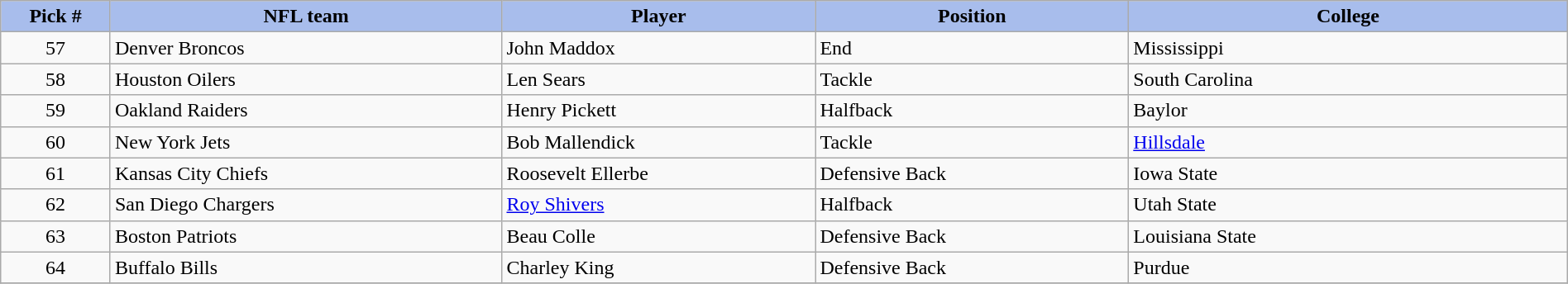<table class="wikitable sortable sortable" style="width: 100%">
<tr>
<th style="background:#A8BDEC;" width=7%>Pick #</th>
<th width=25% style="background:#A8BDEC;">NFL team</th>
<th width=20% style="background:#A8BDEC;">Player</th>
<th width=20% style="background:#A8BDEC;">Position</th>
<th style="background:#A8BDEC;">College</th>
</tr>
<tr>
<td align=center>57</td>
<td>Denver Broncos</td>
<td John Maddox (American football)>John Maddox</td>
<td>End</td>
<td>Mississippi</td>
</tr>
<tr>
<td align=center>58</td>
<td>Houston Oilers</td>
<td>Len Sears</td>
<td>Tackle</td>
<td>South Carolina</td>
</tr>
<tr>
<td align=center>59</td>
<td>Oakland Raiders</td>
<td>Henry Pickett</td>
<td>Halfback</td>
<td>Baylor</td>
</tr>
<tr>
<td align=center>60</td>
<td>New York Jets</td>
<td>Bob Mallendick</td>
<td>Tackle</td>
<td><a href='#'>Hillsdale</a></td>
</tr>
<tr>
<td align=center>61</td>
<td>Kansas City Chiefs</td>
<td>Roosevelt Ellerbe</td>
<td>Defensive Back</td>
<td>Iowa State</td>
</tr>
<tr>
<td align=center>62</td>
<td>San Diego Chargers</td>
<td><a href='#'>Roy Shivers</a></td>
<td>Halfback</td>
<td>Utah State</td>
</tr>
<tr>
<td align=center>63</td>
<td>Boston Patriots</td>
<td>Beau Colle</td>
<td>Defensive Back</td>
<td>Louisiana State</td>
</tr>
<tr>
<td align=center>64</td>
<td>Buffalo Bills</td>
<td>Charley King</td>
<td>Defensive Back</td>
<td>Purdue</td>
</tr>
<tr>
</tr>
</table>
